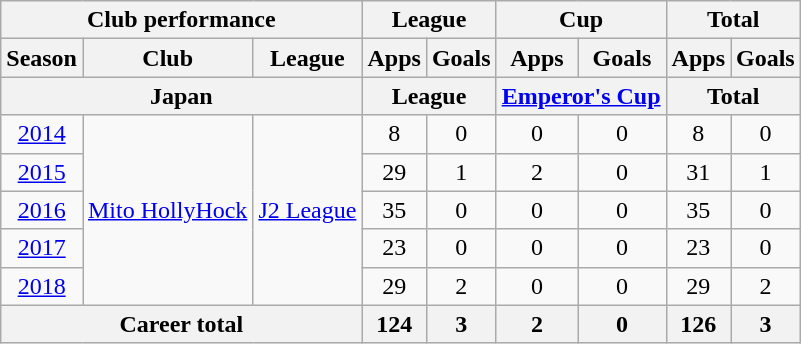<table class="wikitable" style="text-align:center">
<tr>
<th colspan=3>Club performance</th>
<th colspan=2>League</th>
<th colspan=2>Cup</th>
<th colspan=2>Total</th>
</tr>
<tr>
<th>Season</th>
<th>Club</th>
<th>League</th>
<th>Apps</th>
<th>Goals</th>
<th>Apps</th>
<th>Goals</th>
<th>Apps</th>
<th>Goals</th>
</tr>
<tr>
<th colspan=3>Japan</th>
<th colspan=2>League</th>
<th colspan=2><a href='#'>Emperor's Cup</a></th>
<th colspan=2>Total</th>
</tr>
<tr>
<td><a href='#'>2014</a></td>
<td rowspan="5"><a href='#'>Mito HollyHock</a></td>
<td rowspan="5"><a href='#'>J2 League</a></td>
<td>8</td>
<td>0</td>
<td>0</td>
<td>0</td>
<td>8</td>
<td>0</td>
</tr>
<tr>
<td><a href='#'>2015</a></td>
<td>29</td>
<td>1</td>
<td>2</td>
<td>0</td>
<td>31</td>
<td>1</td>
</tr>
<tr>
<td><a href='#'>2016</a></td>
<td>35</td>
<td>0</td>
<td>0</td>
<td>0</td>
<td>35</td>
<td>0</td>
</tr>
<tr>
<td><a href='#'>2017</a></td>
<td>23</td>
<td>0</td>
<td>0</td>
<td>0</td>
<td>23</td>
<td>0</td>
</tr>
<tr>
<td><a href='#'>2018</a></td>
<td>29</td>
<td>2</td>
<td>0</td>
<td>0</td>
<td>29</td>
<td>2</td>
</tr>
<tr>
<th colspan=3>Career total</th>
<th>124</th>
<th>3</th>
<th>2</th>
<th>0</th>
<th>126</th>
<th>3</th>
</tr>
</table>
